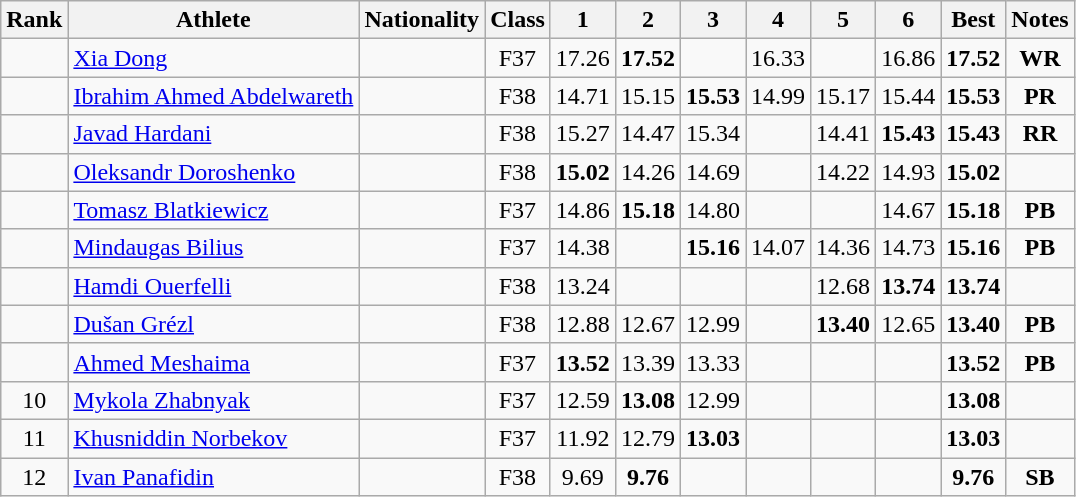<table class="wikitable sortable" style="text-align:center">
<tr>
<th>Rank</th>
<th>Athlete</th>
<th>Nationality</th>
<th>Class</th>
<th width="25">1</th>
<th width="25">2</th>
<th width="25">3</th>
<th width="25">4</th>
<th width="25">5</th>
<th width="25">6</th>
<th>Best</th>
<th>Notes</th>
</tr>
<tr>
<td></td>
<td style="text-align:left;"><a href='#'>Xia Dong</a></td>
<td style="text-align:left;"></td>
<td>F37</td>
<td>17.26</td>
<td><strong>17.52</strong></td>
<td></td>
<td>16.33</td>
<td></td>
<td>16.86</td>
<td><strong>17.52</strong></td>
<td><strong>WR</strong></td>
</tr>
<tr>
<td></td>
<td style="text-align:left;"><a href='#'>Ibrahim Ahmed Abdelwareth</a></td>
<td style="text-align:left;"></td>
<td>F38</td>
<td>14.71</td>
<td>15.15</td>
<td><strong>15.53</strong></td>
<td>14.99</td>
<td>15.17</td>
<td>15.44</td>
<td><strong>15.53</strong></td>
<td><strong>PR</strong></td>
</tr>
<tr>
<td></td>
<td style="text-align:left;"><a href='#'>Javad Hardani</a></td>
<td style="text-align:left;"></td>
<td>F38</td>
<td>15.27</td>
<td>14.47</td>
<td>15.34</td>
<td></td>
<td>14.41</td>
<td><strong>15.43</strong></td>
<td><strong>15.43</strong></td>
<td><strong>RR</strong></td>
</tr>
<tr>
<td></td>
<td style="text-align:left;"><a href='#'>Oleksandr Doroshenko</a></td>
<td style="text-align:left;"></td>
<td>F38</td>
<td><strong>15.02</strong></td>
<td>14.26</td>
<td>14.69</td>
<td></td>
<td>14.22</td>
<td>14.93</td>
<td><strong>15.02</strong></td>
<td></td>
</tr>
<tr>
<td></td>
<td style="text-align:left;"><a href='#'>Tomasz Blatkiewicz</a></td>
<td style="text-align:left;"></td>
<td>F37</td>
<td>14.86</td>
<td><strong>15.18</strong></td>
<td>14.80</td>
<td></td>
<td></td>
<td>14.67</td>
<td><strong>15.18</strong></td>
<td><strong>PB</strong></td>
</tr>
<tr>
<td></td>
<td style="text-align:left;"><a href='#'>Mindaugas Bilius</a></td>
<td style="text-align:left;"></td>
<td>F37</td>
<td>14.38</td>
<td></td>
<td><strong>15.16</strong></td>
<td>14.07</td>
<td>14.36</td>
<td>14.73</td>
<td><strong>15.16</strong></td>
<td><strong>PB</strong></td>
</tr>
<tr>
<td></td>
<td style="text-align:left;"><a href='#'>Hamdi Ouerfelli</a></td>
<td style="text-align:left;"></td>
<td>F38</td>
<td>13.24</td>
<td></td>
<td></td>
<td></td>
<td>12.68</td>
<td><strong>13.74</strong></td>
<td><strong>13.74</strong></td>
<td></td>
</tr>
<tr>
<td></td>
<td style="text-align:left;"><a href='#'>Dušan Grézl</a></td>
<td style="text-align:left;"></td>
<td>F38</td>
<td>12.88</td>
<td>12.67</td>
<td>12.99</td>
<td></td>
<td><strong>13.40</strong></td>
<td>12.65</td>
<td><strong>13.40</strong></td>
<td><strong>PB</strong></td>
</tr>
<tr>
<td></td>
<td style="text-align:left;"><a href='#'>Ahmed Meshaima</a></td>
<td style="text-align:left;"></td>
<td>F37</td>
<td><strong>13.52</strong></td>
<td>13.39</td>
<td>13.33</td>
<td></td>
<td></td>
<td></td>
<td><strong>13.52</strong></td>
<td><strong>PB</strong></td>
</tr>
<tr>
<td>10</td>
<td style="text-align:left;"><a href='#'>Mykola Zhabnyak</a></td>
<td style="text-align:left;"></td>
<td>F37</td>
<td>12.59</td>
<td><strong>13.08</strong></td>
<td>12.99</td>
<td></td>
<td></td>
<td></td>
<td><strong>13.08</strong></td>
<td></td>
</tr>
<tr>
<td>11</td>
<td style="text-align:left;"><a href='#'>Khusniddin Norbekov</a></td>
<td style="text-align:left;"></td>
<td>F37</td>
<td>11.92</td>
<td>12.79</td>
<td><strong>13.03</strong></td>
<td></td>
<td></td>
<td></td>
<td><strong>13.03</strong></td>
<td></td>
</tr>
<tr>
<td>12</td>
<td style="text-align:left;"><a href='#'>Ivan Panafidin</a></td>
<td style="text-align:left;"></td>
<td>F38</td>
<td>9.69</td>
<td><strong>9.76</strong></td>
<td></td>
<td></td>
<td></td>
<td></td>
<td><strong>9.76</strong></td>
<td><strong>SB</strong></td>
</tr>
</table>
